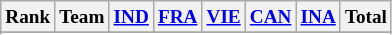<table class="wikitable" style="font-size:80%; text-align:center">
<tr>
<th>Rank</th>
<th>Team</th>
<th><a href='#'>IND</a></th>
<th><a href='#'>FRA</a></th>
<th><a href='#'>VIE</a></th>
<th><a href='#'>CAN</a></th>
<th><a href='#'>INA</a></th>
<th>Total</th>
</tr>
<tr>
</tr>
<tr>
</tr>
<tr>
</tr>
<tr>
</tr>
<tr>
</tr>
<tr>
</tr>
<tr>
</tr>
<tr>
</tr>
<tr>
</tr>
<tr>
</tr>
<tr>
</tr>
<tr>
</tr>
<tr>
</tr>
<tr>
</tr>
</table>
